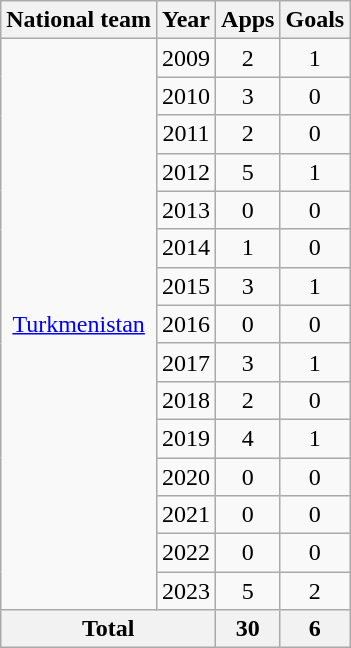<table class="wikitable" style="text-align:center">
<tr>
<th>National team</th>
<th>Year</th>
<th>Apps</th>
<th>Goals</th>
</tr>
<tr>
<td rowspan="15"><a href='#'>Turkmenistan</a></td>
<td>2009</td>
<td>2</td>
<td>1</td>
</tr>
<tr>
<td>2010</td>
<td>3</td>
<td>0</td>
</tr>
<tr>
<td>2011</td>
<td>2</td>
<td>0</td>
</tr>
<tr>
<td>2012</td>
<td>5</td>
<td>1</td>
</tr>
<tr>
<td>2013</td>
<td>0</td>
<td>0</td>
</tr>
<tr>
<td>2014</td>
<td>1</td>
<td>0</td>
</tr>
<tr>
<td>2015</td>
<td>3</td>
<td>1</td>
</tr>
<tr>
<td>2016</td>
<td>0</td>
<td>0</td>
</tr>
<tr>
<td>2017</td>
<td>3</td>
<td>1</td>
</tr>
<tr>
<td>2018</td>
<td>2</td>
<td>0</td>
</tr>
<tr>
<td>2019</td>
<td>4</td>
<td>1</td>
</tr>
<tr>
<td>2020</td>
<td>0</td>
<td>0</td>
</tr>
<tr>
<td>2021</td>
<td>0</td>
<td>0</td>
</tr>
<tr>
<td>2022</td>
<td>0</td>
<td>0</td>
</tr>
<tr>
<td>2023</td>
<td>5</td>
<td>2</td>
</tr>
<tr>
<th colspan="2">Total</th>
<th>30</th>
<th>6</th>
</tr>
</table>
